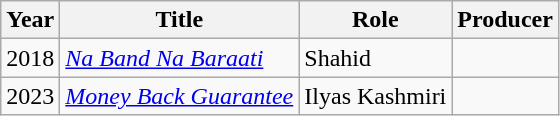<table class="wikitable">
<tr>
<th>Year</th>
<th>Title</th>
<th>Role</th>
<th>Producer</th>
</tr>
<tr>
<td>2018</td>
<td><em><a href='#'>Na Band Na Baraati</a></em></td>
<td>Shahid</td>
<td></td>
</tr>
<tr>
<td>2023</td>
<td><a href='#'><em>Money Back Guarantee</em></a></td>
<td>Ilyas Kashmiri</td>
<td></td>
</tr>
</table>
